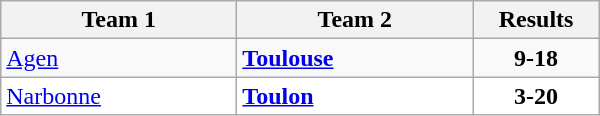<table class="wikitable" width=400>
<tr>
<th>Team 1</th>
<th>Team 2</th>
<th>Results</th>
</tr>
<tr>
<td width=150><a href='#'>Agen</a></td>
<td width=150><strong><a href='#'>Toulouse</a></strong></td>
<td align="center"><strong>9-18</strong></td>
</tr>
<tr bgcolor="white">
<td><a href='#'>Narbonne</a></td>
<td><strong><a href='#'>Toulon</a></strong></td>
<td align="center"><strong>3-20</strong></td>
</tr>
</table>
